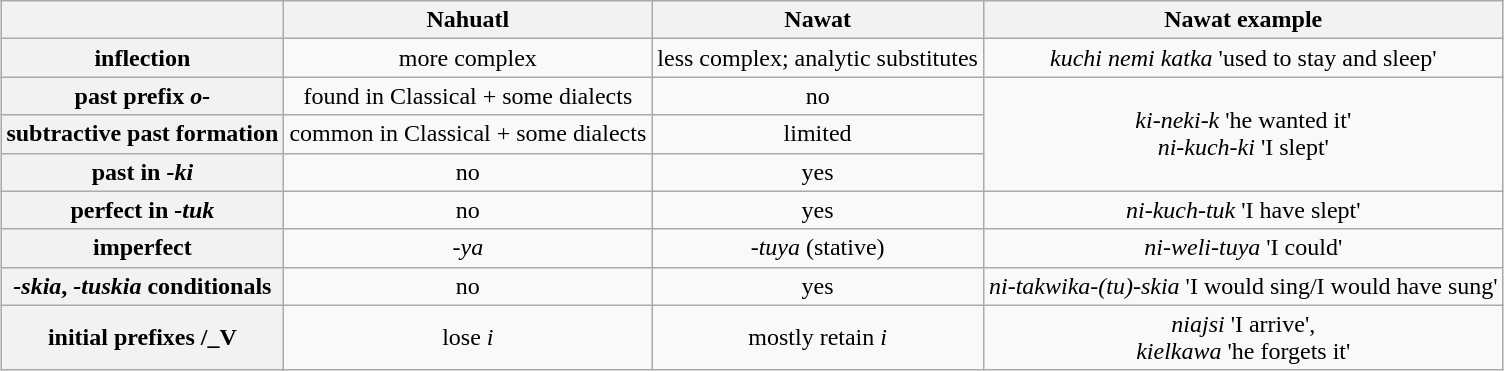<table class="wikitable" style="margin: 1em auto 1em auto">
<tr>
<th align="center"></th>
<th align="center">Nahuatl</th>
<th align="center">Nawat</th>
<th align="center">Nawat example</th>
</tr>
<tr>
<th align="left">inflection</th>
<td align="center">more complex</td>
<td align="center">less complex; analytic substitutes</td>
<td align="center"><em>kuchi nemi katka</em> 'used to stay and sleep'</td>
</tr>
<tr>
<th align="left">past prefix <em>o-</em></th>
<td align="center">found in Classical + some dialects</td>
<td align="center">no</td>
<td rowspan="3" align="center"><em>ki-neki-k</em> 'he wanted it'<br><em>ni-kuch-ki</em> 'I slept'</td>
</tr>
<tr>
<th align="left">subtractive past formation</th>
<td align="center">common in Classical + some dialects</td>
<td align="center">limited</td>
</tr>
<tr>
<th align="left">past in <em>-ki</em></th>
<td align="center">no</td>
<td align="center">yes</td>
</tr>
<tr>
<th align="left">perfect in <em>-tuk</em></th>
<td align="center">no</td>
<td align="center">yes</td>
<td align="center"><em>ni-kuch-tuk</em> 'I have slept'</td>
</tr>
<tr>
<th align="left">imperfect</th>
<td align="center"><em>-ya</em></td>
<td align="center"><em>-tuya</em> (stative)</td>
<td align="center"><em>ni-weli-tuya</em> 'I could'</td>
</tr>
<tr>
<th align="left"><em>-skia</em>, <em>-tuskia</em> conditionals</th>
<td align="center">no</td>
<td align="center">yes</td>
<td align="center"><em>ni-takwika-(tu)-skia</em> 'I would sing/I would have sung'</td>
</tr>
<tr>
<th align="left">initial prefixes /_V</th>
<td align="center">lose <em>i</em></td>
<td align="center">mostly retain <em>i</em></td>
<td align="center"><em>niajsi</em> 'I arrive',<br><em>kielkawa</em> 'he forgets it'</td>
</tr>
</table>
